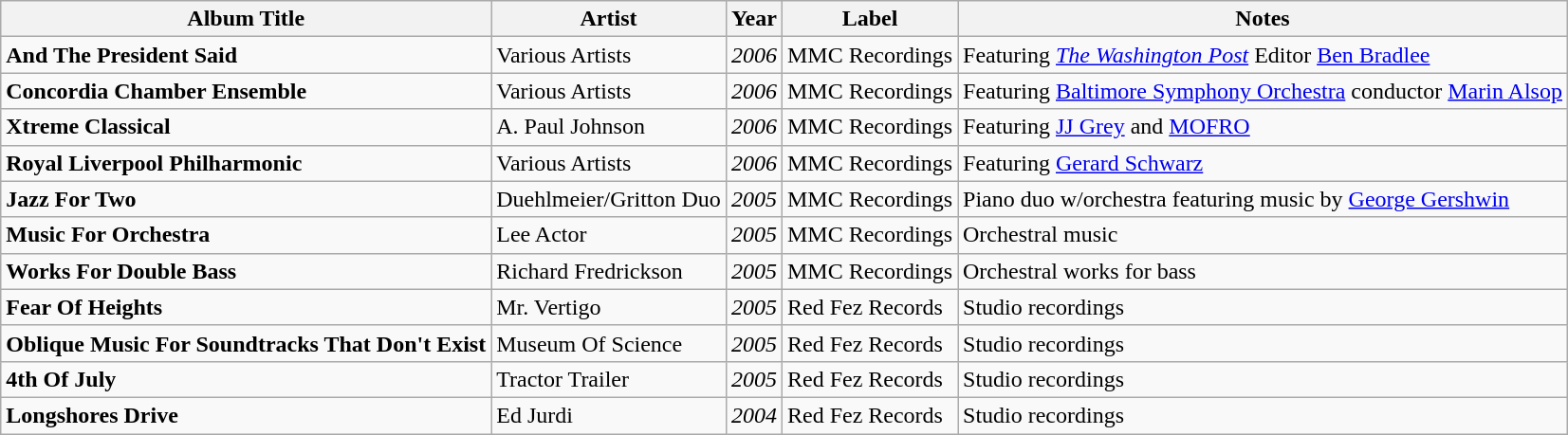<table class="wikitable sortable" border="1">
<tr>
<th><strong>Album Title</strong></th>
<th><strong>Artist</strong></th>
<th><strong>Year</strong></th>
<th><strong>Label</strong></th>
<th><strong>Notes</strong></th>
</tr>
<tr>
<td><strong>And The President Said</strong></td>
<td>Various Artists</td>
<td><em>2006</em></td>
<td>MMC Recordings</td>
<td>Featuring <em><a href='#'>The Washington Post</a></em> Editor <a href='#'>Ben Bradlee</a></td>
</tr>
<tr>
<td><strong>Concordia Chamber Ensemble</strong></td>
<td>Various Artists</td>
<td><em>2006</em></td>
<td>MMC Recordings</td>
<td>Featuring <a href='#'>Baltimore Symphony Orchestra</a> conductor <a href='#'>Marin Alsop</a></td>
</tr>
<tr>
<td><strong>Xtreme Classical</strong></td>
<td>A. Paul Johnson</td>
<td><em>2006</em></td>
<td>MMC Recordings</td>
<td>Featuring <a href='#'>JJ Grey</a> and <a href='#'>MOFRO</a></td>
</tr>
<tr>
<td><strong>Royal Liverpool Philharmonic</strong></td>
<td>Various Artists</td>
<td><em>2006</em></td>
<td>MMC Recordings</td>
<td>Featuring <a href='#'>Gerard Schwarz</a></td>
</tr>
<tr>
<td><strong>Jazz For Two</strong></td>
<td>Duehlmeier/Gritton Duo</td>
<td><em>2005</em></td>
<td>MMC Recordings</td>
<td>Piano duo w/orchestra featuring music by <a href='#'>George Gershwin</a></td>
</tr>
<tr>
<td><strong>Music For Orchestra</strong></td>
<td>Lee Actor</td>
<td><em>2005</em></td>
<td>MMC Recordings</td>
<td>Orchestral music</td>
</tr>
<tr>
<td><strong>Works For Double Bass</strong></td>
<td>Richard Fredrickson</td>
<td><em>2005</em></td>
<td>MMC Recordings</td>
<td>Orchestral works for bass</td>
</tr>
<tr>
<td><strong>Fear Of Heights</strong></td>
<td>Mr. Vertigo</td>
<td><em>2005</em></td>
<td>Red Fez Records</td>
<td>Studio recordings</td>
</tr>
<tr>
<td><strong>Oblique Music For Soundtracks That Don't Exist</strong></td>
<td>Museum Of Science</td>
<td><em>2005</em></td>
<td>Red Fez Records</td>
<td>Studio recordings</td>
</tr>
<tr>
<td><strong>4th Of July</strong></td>
<td>Tractor Trailer</td>
<td><em>2005</em></td>
<td>Red Fez Records</td>
<td>Studio recordings</td>
</tr>
<tr>
<td><strong>Longshores Drive</strong></td>
<td>Ed Jurdi</td>
<td><em>2004</em></td>
<td>Red Fez Records</td>
<td>Studio recordings</td>
</tr>
</table>
